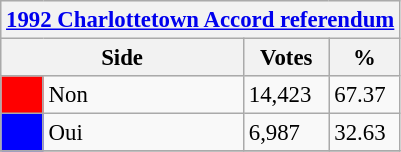<table class="wikitable" style="font-size: 95%; clear:both">
<tr style="background-color:#E9E9E9">
<th colspan=4><a href='#'>1992 Charlottetown Accord referendum</a></th>
</tr>
<tr style="background-color:#E9E9E9">
<th colspan=2 style="width: 130px">Side</th>
<th style="width: 50px">Votes</th>
<th style="width: 40px">%</th>
</tr>
<tr>
<td bgcolor="red"></td>
<td>Non</td>
<td>14,423</td>
<td>67.37</td>
</tr>
<tr>
<td bgcolor="blue"></td>
<td>Oui</td>
<td>6,987</td>
<td>32.63</td>
</tr>
<tr>
</tr>
</table>
